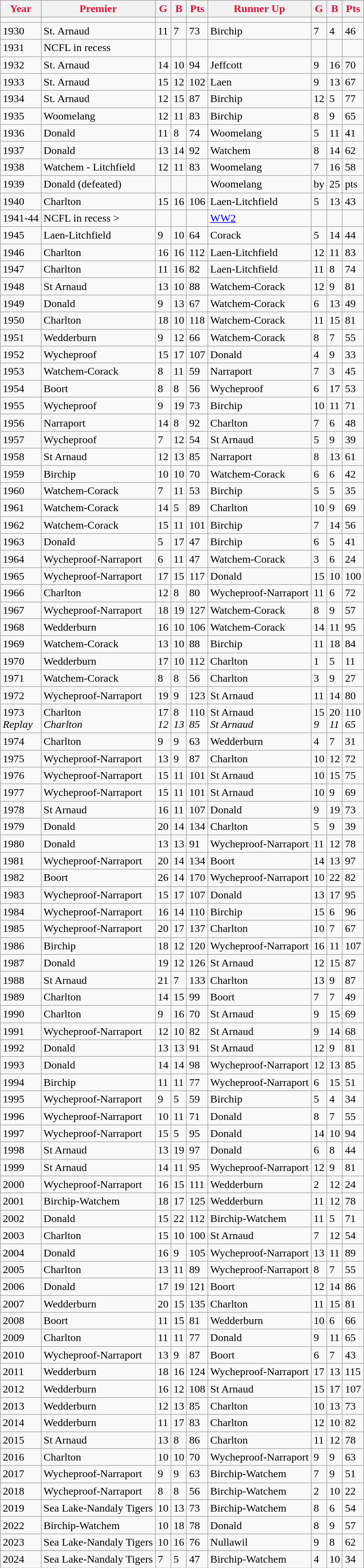<table class="wikitable">
<tr>
<th style="color:crimson">Year</th>
<th style="color:crimson">Premier</th>
<th style="color:crimson">G</th>
<th style="color:crimson">B</th>
<th style="color:crimson">Pts</th>
<th style="color:crimson">Runner Up</th>
<th style="color:crimson">G</th>
<th style="color:crimson">B</th>
<th style="color:crimson">Pts</th>
</tr>
<tr>
<td></td>
<td></td>
<td></td>
<td></td>
<td></td>
<td></td>
<td></td>
<td></td>
<td></td>
</tr>
<tr>
<td>1930</td>
<td>St. Arnaud</td>
<td>11</td>
<td>7</td>
<td>73</td>
<td>Birchip</td>
<td>7</td>
<td>4</td>
<td>46</td>
</tr>
<tr>
<td>1931</td>
<td>NCFL in recess</td>
<td></td>
<td></td>
<td></td>
<td></td>
<td></td>
<td></td>
<td></td>
</tr>
<tr>
<td>1932</td>
<td>St. Arnaud</td>
<td>14</td>
<td>10</td>
<td>94</td>
<td>Jeffcott</td>
<td>9</td>
<td>16</td>
<td>70</td>
</tr>
<tr>
<td>1933</td>
<td>St. Arnaud</td>
<td>15</td>
<td>12</td>
<td>102</td>
<td>Laen</td>
<td>9</td>
<td>13</td>
<td>67</td>
</tr>
<tr>
<td>1934</td>
<td>St. Arnaud</td>
<td>12</td>
<td>15</td>
<td>87</td>
<td>Birchip</td>
<td>12</td>
<td>5</td>
<td>77</td>
</tr>
<tr>
<td>1935</td>
<td>Woomelang</td>
<td>12</td>
<td>11</td>
<td>83</td>
<td>Birchip</td>
<td>8</td>
<td>9</td>
<td>65</td>
</tr>
<tr>
<td>1936</td>
<td>Donald</td>
<td>11</td>
<td>8</td>
<td>74</td>
<td>Woomelang</td>
<td>5</td>
<td>11</td>
<td>41</td>
</tr>
<tr>
<td>1937</td>
<td>Donald</td>
<td>13</td>
<td>14</td>
<td>92</td>
<td>Watchem</td>
<td>8</td>
<td>14</td>
<td>62</td>
</tr>
<tr>
<td>1938</td>
<td>Watchem - Litchfield</td>
<td>12</td>
<td>11</td>
<td>83</td>
<td>Woomelang</td>
<td>7</td>
<td>16</td>
<td>58</td>
</tr>
<tr>
<td>1939</td>
<td>Donald (defeated)</td>
<td></td>
<td></td>
<td></td>
<td>Woomelang</td>
<td>by</td>
<td>25</td>
<td>pts</td>
</tr>
<tr>
<td>1940</td>
<td>Charlton</td>
<td>15</td>
<td>16</td>
<td>106</td>
<td>Laen-Litchfield</td>
<td>5</td>
<td>13</td>
<td>43</td>
</tr>
<tr>
<td>1941-44</td>
<td>NCFL in recess ></td>
<td></td>
<td></td>
<td></td>
<td><a href='#'>WW2</a></td>
<td></td>
<td></td>
<td></td>
</tr>
<tr>
<td>1945</td>
<td>Laen-Litchfield</td>
<td>9</td>
<td>10</td>
<td>64</td>
<td>Corack</td>
<td>5</td>
<td>14</td>
<td>44</td>
</tr>
<tr>
<td>1946</td>
<td>Charlton</td>
<td>16</td>
<td>16</td>
<td>112</td>
<td>Laen-Litchfield</td>
<td>12</td>
<td>11</td>
<td>83</td>
</tr>
<tr>
<td>1947</td>
<td>Charlton</td>
<td>11</td>
<td>16</td>
<td>82</td>
<td>Laen-Litchfield</td>
<td>11</td>
<td>8</td>
<td>74</td>
</tr>
<tr>
<td>1948</td>
<td>St Arnaud</td>
<td>13</td>
<td>10</td>
<td>88</td>
<td>Watchem-Corack</td>
<td>12</td>
<td>9</td>
<td>81</td>
</tr>
<tr>
<td>1949</td>
<td>Donald</td>
<td>9</td>
<td>13</td>
<td>67</td>
<td>Watchem-Corack</td>
<td>6</td>
<td>13</td>
<td>49</td>
</tr>
<tr>
<td>1950</td>
<td>Charlton</td>
<td>18</td>
<td>10</td>
<td>118</td>
<td>Watchem-Corack</td>
<td>11</td>
<td>15</td>
<td>81</td>
</tr>
<tr>
<td>1951</td>
<td>Wedderburn</td>
<td>9</td>
<td>12</td>
<td>66</td>
<td>Watchem-Corack</td>
<td>8</td>
<td>7</td>
<td>55</td>
</tr>
<tr>
<td>1952</td>
<td>Wycheproof</td>
<td>15</td>
<td>17</td>
<td>107</td>
<td>Donald</td>
<td>4</td>
<td>9</td>
<td>33</td>
</tr>
<tr>
<td>1953</td>
<td>Watchem-Corack</td>
<td>8</td>
<td>11</td>
<td>59</td>
<td>Narraport</td>
<td>7</td>
<td>3</td>
<td>45</td>
</tr>
<tr>
<td>1954</td>
<td>Boort</td>
<td>8</td>
<td>8</td>
<td>56</td>
<td>Wycheproof</td>
<td>6</td>
<td>17</td>
<td>53</td>
</tr>
<tr>
<td>1955</td>
<td>Wycheproof</td>
<td>9</td>
<td>19</td>
<td>73</td>
<td>Birchip</td>
<td>10</td>
<td>11</td>
<td>71</td>
</tr>
<tr>
<td>1956</td>
<td>Narraport</td>
<td>14</td>
<td>8</td>
<td>92</td>
<td>Charlton</td>
<td>7</td>
<td>6</td>
<td>48</td>
</tr>
<tr>
<td>1957</td>
<td>Wycheproof</td>
<td>7</td>
<td>12</td>
<td>54</td>
<td>St Arnaud</td>
<td>5</td>
<td>9</td>
<td>39</td>
</tr>
<tr>
<td>1958</td>
<td>St Arnaud</td>
<td>12</td>
<td>13</td>
<td>85</td>
<td>Narraport</td>
<td>8</td>
<td>13</td>
<td>61</td>
</tr>
<tr>
<td>1959</td>
<td>Birchip</td>
<td>10</td>
<td>10</td>
<td>70</td>
<td>Watchem-Corack</td>
<td>6</td>
<td>6</td>
<td>42</td>
</tr>
<tr>
<td>1960</td>
<td>Watchem-Corack</td>
<td>7</td>
<td>11</td>
<td>53</td>
<td>Birchip</td>
<td>5</td>
<td>5</td>
<td>35</td>
</tr>
<tr>
<td>1961</td>
<td>Watchem-Corack</td>
<td>14</td>
<td>5</td>
<td>89</td>
<td>Charlton</td>
<td>10</td>
<td>9</td>
<td>69</td>
</tr>
<tr>
<td>1962</td>
<td>Watchem-Corack</td>
<td>15</td>
<td>11</td>
<td>101</td>
<td>Birchip</td>
<td>7</td>
<td>14</td>
<td>56</td>
</tr>
<tr>
<td>1963</td>
<td>Donald</td>
<td>5</td>
<td>17</td>
<td>47</td>
<td>Birchip</td>
<td>6</td>
<td>5</td>
<td>41</td>
</tr>
<tr>
<td>1964</td>
<td>Wycheproof-Narraport</td>
<td>6</td>
<td>11</td>
<td>47</td>
<td>Watchem-Corack</td>
<td>3</td>
<td>6</td>
<td>24</td>
</tr>
<tr>
<td>1965</td>
<td>Wycheproof-Narraport</td>
<td>17</td>
<td>15</td>
<td>117</td>
<td>Donald</td>
<td>15</td>
<td>10</td>
<td>100</td>
</tr>
<tr>
<td>1966</td>
<td>Charlton</td>
<td>12</td>
<td>8</td>
<td>80</td>
<td>Wycheproof-Narraport</td>
<td>11</td>
<td>6</td>
<td>72</td>
</tr>
<tr>
<td>1967</td>
<td>Wycheproof-Narraport</td>
<td>18</td>
<td>19</td>
<td>127</td>
<td>Watchem-Corack</td>
<td>8</td>
<td>9</td>
<td>57</td>
</tr>
<tr>
<td>1968</td>
<td>Wedderburn</td>
<td>16</td>
<td>10</td>
<td>106</td>
<td>Watchem-Corack</td>
<td>14</td>
<td>11</td>
<td>95</td>
</tr>
<tr>
<td>1969</td>
<td>Watchem-Corack</td>
<td>13</td>
<td>10</td>
<td>88</td>
<td>Birchip</td>
<td>11</td>
<td>18</td>
<td>84</td>
</tr>
<tr>
<td>1970</td>
<td>Wedderburn</td>
<td>17</td>
<td>10</td>
<td>112</td>
<td>Charlton</td>
<td>1</td>
<td>5</td>
<td>11</td>
</tr>
<tr>
<td>1971</td>
<td>Watchem-Corack</td>
<td>8</td>
<td>8</td>
<td>56</td>
<td>Charlton</td>
<td>3</td>
<td>9</td>
<td>27</td>
</tr>
<tr>
<td>1972</td>
<td>Wycheproof-Narraport</td>
<td>19</td>
<td>9</td>
<td>123</td>
<td>St Arnaud</td>
<td>11</td>
<td>14</td>
<td>80</td>
</tr>
<tr>
<td>1973<br><em>Replay</em></td>
<td>Charlton<br><em>Charlton</em></td>
<td>17<br><em>12</em></td>
<td>8<br><em>13</em></td>
<td>110<br><em>85</em></td>
<td>St Arnaud<br><em>St Arnaud</em></td>
<td>15<br><em>9</em></td>
<td>20<br><em>11</em></td>
<td>110<br><em>65</em></td>
</tr>
<tr>
<td>1974</td>
<td>Charlton</td>
<td>9</td>
<td>9</td>
<td>63</td>
<td>Wedderburn</td>
<td>4</td>
<td>7</td>
<td>31</td>
</tr>
<tr>
<td>1975</td>
<td>Wycheproof-Narraport</td>
<td>13</td>
<td>9</td>
<td>87</td>
<td>Charlton</td>
<td>10</td>
<td>12</td>
<td>72</td>
</tr>
<tr>
<td>1976</td>
<td>Wycheproof-Narraport</td>
<td>15</td>
<td>11</td>
<td>101</td>
<td>St Arnaud</td>
<td>10</td>
<td>15</td>
<td>75</td>
</tr>
<tr>
<td>1977</td>
<td>Wycheproof-Narraport</td>
<td>15</td>
<td>11</td>
<td>101</td>
<td>St Arnaud</td>
<td>10</td>
<td>9</td>
<td>69</td>
</tr>
<tr>
<td>1978</td>
<td>St Arnaud</td>
<td>16</td>
<td>11</td>
<td>107</td>
<td>Donald</td>
<td>9</td>
<td>19</td>
<td>73</td>
</tr>
<tr>
<td>1979</td>
<td>Donald</td>
<td>20</td>
<td>14</td>
<td>134</td>
<td>Charlton</td>
<td>5</td>
<td>9</td>
<td>39</td>
</tr>
<tr>
<td>1980</td>
<td>Donald</td>
<td>13</td>
<td>13</td>
<td>91</td>
<td>Wycheproof-Narraport</td>
<td>11</td>
<td>12</td>
<td>78</td>
</tr>
<tr>
<td>1981</td>
<td>Wycheproof-Narraport</td>
<td>20</td>
<td>14</td>
<td>134</td>
<td>Boort</td>
<td>14</td>
<td>13</td>
<td>97</td>
</tr>
<tr>
<td>1982</td>
<td>Boort</td>
<td>26</td>
<td>14</td>
<td>170</td>
<td>Wycheproof-Narraport</td>
<td>10</td>
<td>22</td>
<td>82</td>
</tr>
<tr>
<td>1983</td>
<td>Wycheproof-Narraport</td>
<td>15</td>
<td>17</td>
<td>107</td>
<td>Donald</td>
<td>13</td>
<td>17</td>
<td>95</td>
</tr>
<tr>
<td>1984</td>
<td>Wycheproof-Narraport</td>
<td>16</td>
<td>14</td>
<td>110</td>
<td>Birchip</td>
<td>15</td>
<td>6</td>
<td>96</td>
</tr>
<tr>
<td>1985</td>
<td>Wycheproof-Narraport</td>
<td>20</td>
<td>17</td>
<td>137</td>
<td>Charlton</td>
<td>10</td>
<td>7</td>
<td>67</td>
</tr>
<tr>
<td>1986</td>
<td>Birchip</td>
<td>18</td>
<td>12</td>
<td>120</td>
<td>Wycheproof-Narraport</td>
<td>16</td>
<td>11</td>
<td>107</td>
</tr>
<tr>
<td>1987</td>
<td>Donald</td>
<td>19</td>
<td>12</td>
<td>126</td>
<td>St Arnaud</td>
<td>12</td>
<td>15</td>
<td>87</td>
</tr>
<tr>
<td>1988</td>
<td>St Arnaud</td>
<td>21</td>
<td>7</td>
<td>133</td>
<td>Charlton</td>
<td>13</td>
<td>9</td>
<td>87</td>
</tr>
<tr>
<td>1989</td>
<td>Charlton</td>
<td>14</td>
<td>15</td>
<td>99</td>
<td>Boort</td>
<td>7</td>
<td>7</td>
<td>49</td>
</tr>
<tr>
<td>1990</td>
<td>Charlton</td>
<td>9</td>
<td>16</td>
<td>70</td>
<td>St Arnaud</td>
<td>9</td>
<td>15</td>
<td>69</td>
</tr>
<tr>
<td>1991</td>
<td>Wycheproof-Narraport</td>
<td>12</td>
<td>10</td>
<td>82</td>
<td>St Arnaud</td>
<td>9</td>
<td>14</td>
<td>68</td>
</tr>
<tr>
<td>1992</td>
<td>Donald</td>
<td>13</td>
<td>13</td>
<td>91</td>
<td>St Arnaud</td>
<td>12</td>
<td>9</td>
<td>81</td>
</tr>
<tr>
<td>1993</td>
<td>Donald</td>
<td>14</td>
<td>14</td>
<td>98</td>
<td>Wycheproof-Narraport</td>
<td>12</td>
<td>13</td>
<td>85</td>
</tr>
<tr>
<td>1994</td>
<td>Birchip</td>
<td>11</td>
<td>11</td>
<td>77</td>
<td>Wycheproof-Narraport</td>
<td>6</td>
<td>15</td>
<td>51</td>
</tr>
<tr>
<td>1995</td>
<td>Wycheproof-Narraport</td>
<td>9</td>
<td>5</td>
<td>59</td>
<td>Birchip</td>
<td>5</td>
<td>4</td>
<td>34</td>
</tr>
<tr>
<td>1996</td>
<td>Wycheproof-Narraport</td>
<td>10</td>
<td>11</td>
<td>71</td>
<td>Donald</td>
<td>8</td>
<td>7</td>
<td>55</td>
</tr>
<tr>
<td>1997</td>
<td>Wycheproof-Narraport</td>
<td>15</td>
<td>5</td>
<td>95</td>
<td>Donald</td>
<td>14</td>
<td>10</td>
<td>94</td>
</tr>
<tr>
<td>1998</td>
<td>St Arnaud</td>
<td>13</td>
<td>19</td>
<td>97</td>
<td>Donald</td>
<td>6</td>
<td>8</td>
<td>44</td>
</tr>
<tr>
<td>1999</td>
<td>St Arnaud</td>
<td>14</td>
<td>11</td>
<td>95</td>
<td>Wycheproof-Narraport</td>
<td>12</td>
<td>9</td>
<td>81</td>
</tr>
<tr>
<td>2000</td>
<td>Wycheproof-Narraport</td>
<td>16</td>
<td>15</td>
<td>111</td>
<td>Wedderburn</td>
<td>2</td>
<td>12</td>
<td>24</td>
</tr>
<tr>
<td>2001</td>
<td>Birchip-Watchem</td>
<td>18</td>
<td>17</td>
<td>125</td>
<td>Wedderburn</td>
<td>11</td>
<td>12</td>
<td>78</td>
</tr>
<tr>
<td>2002</td>
<td>Donald</td>
<td>15</td>
<td>22</td>
<td>112</td>
<td>Birchip-Watchem</td>
<td>11</td>
<td>5</td>
<td>71</td>
</tr>
<tr>
<td>2003</td>
<td>Charlton</td>
<td>15</td>
<td>10</td>
<td>100</td>
<td>St Arnaud</td>
<td>7</td>
<td>12</td>
<td>54</td>
</tr>
<tr>
<td>2004</td>
<td>Donald</td>
<td>16</td>
<td>9</td>
<td>105</td>
<td>Wycheproof-Narraport</td>
<td>13</td>
<td>11</td>
<td>89</td>
</tr>
<tr>
<td>2005</td>
<td>Charlton</td>
<td>13</td>
<td>11</td>
<td>89</td>
<td>Wycheproof-Narraport</td>
<td>8</td>
<td>7</td>
<td>55</td>
</tr>
<tr>
<td>2006</td>
<td>Donald</td>
<td>17</td>
<td>19</td>
<td>121</td>
<td>Boort</td>
<td>12</td>
<td>14</td>
<td>86</td>
</tr>
<tr>
<td>2007</td>
<td>Wedderburn</td>
<td>20</td>
<td>15</td>
<td>135</td>
<td>Charlton</td>
<td>11</td>
<td>15</td>
<td>81</td>
</tr>
<tr>
<td>2008</td>
<td>Boort</td>
<td>11</td>
<td>15</td>
<td>81</td>
<td>Wedderburn</td>
<td>10</td>
<td>6</td>
<td>66</td>
</tr>
<tr>
<td>2009</td>
<td>Charlton</td>
<td>11</td>
<td>11</td>
<td>77</td>
<td>Donald</td>
<td>9</td>
<td>11</td>
<td>65</td>
</tr>
<tr>
<td>2010</td>
<td>Wycheproof-Narraport</td>
<td>13</td>
<td>9</td>
<td>87</td>
<td>Boort</td>
<td>6</td>
<td>7</td>
<td>43</td>
</tr>
<tr>
<td>2011</td>
<td>Wedderburn</td>
<td>18</td>
<td>16</td>
<td>124</td>
<td>Wycheproof-Narraport</td>
<td>17</td>
<td>13</td>
<td>115</td>
</tr>
<tr>
<td>2012</td>
<td>Wedderburn</td>
<td>16</td>
<td>12</td>
<td>108</td>
<td>St Arnaud</td>
<td>15</td>
<td>17</td>
<td>107</td>
</tr>
<tr>
<td>2013</td>
<td>Wedderburn</td>
<td>12</td>
<td>13</td>
<td>85</td>
<td>Charlton</td>
<td>10</td>
<td>13</td>
<td>73</td>
</tr>
<tr>
<td>2014</td>
<td>Wedderburn</td>
<td>11</td>
<td>17</td>
<td>83</td>
<td>Charlton</td>
<td>12</td>
<td>10</td>
<td>82</td>
</tr>
<tr>
<td>2015</td>
<td>St Arnaud</td>
<td>13</td>
<td>8</td>
<td>86</td>
<td>Charlton</td>
<td>11</td>
<td>12</td>
<td>78</td>
</tr>
<tr>
<td>2016</td>
<td>Charlton</td>
<td>10</td>
<td>10</td>
<td>70</td>
<td>Wycheproof-Narraport</td>
<td>9</td>
<td>9</td>
<td>63</td>
</tr>
<tr>
<td>2017</td>
<td>Wycheproof-Narraport</td>
<td>9</td>
<td>9</td>
<td>63</td>
<td>Birchip-Watchem</td>
<td>7</td>
<td>9</td>
<td>51</td>
</tr>
<tr>
<td>2018</td>
<td>Wycheproof-Narraport</td>
<td>8</td>
<td>8</td>
<td>56</td>
<td>Birchip-Watchem</td>
<td>2</td>
<td>10</td>
<td>22</td>
</tr>
<tr>
<td>2019</td>
<td>Sea Lake-Nandaly Tigers</td>
<td>10</td>
<td>13</td>
<td>73</td>
<td>Birchip-Watchem</td>
<td>8</td>
<td>6</td>
<td>54</td>
</tr>
<tr>
<td>2022</td>
<td>Birchip-Watchem</td>
<td>10</td>
<td>18</td>
<td>78</td>
<td>Donald</td>
<td>8</td>
<td>9</td>
<td>57</td>
</tr>
<tr>
<td>2023</td>
<td>Sea Lake-Nandaly Tigers</td>
<td>10</td>
<td>16</td>
<td>76</td>
<td>Nullawil</td>
<td>9</td>
<td>8</td>
<td>62</td>
</tr>
<tr>
<td>2024</td>
<td>Sea Lake-Nandaly Tigers</td>
<td>7</td>
<td>5</td>
<td>47</td>
<td>Birchip-Watchem</td>
<td>4</td>
<td>10</td>
<td>34</td>
</tr>
</table>
